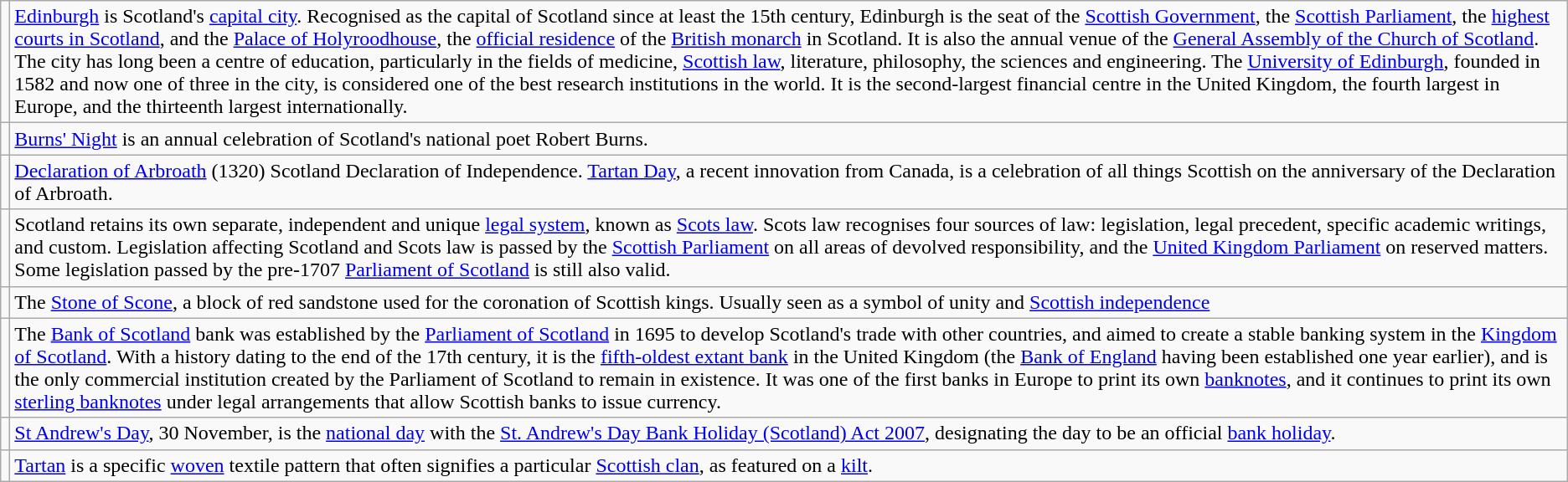<table class="wikitable">
<tr>
<td></td>
<td><a href='#'>Edinburgh</a> is Scotland's <a href='#'>capital city</a>. Recognised as the capital of Scotland since at least the 15th century, Edinburgh is the seat of the <a href='#'>Scottish Government</a>, the <a href='#'>Scottish Parliament</a>, the <a href='#'>highest courts in Scotland</a>, and the <a href='#'>Palace of Holyroodhouse</a>, the <a href='#'>official residence</a> of the <a href='#'>British monarch</a> in Scotland. It is also the annual venue of the <a href='#'>General Assembly of the Church of Scotland</a>. The city has long been a centre of education, particularly in the fields of medicine, <a href='#'>Scottish law</a>, literature, philosophy, the sciences and engineering. The <a href='#'>University of Edinburgh</a>, founded in 1582 and now one of three in the city, is considered one of the best research institutions in the world. It is the second-largest financial centre in the United Kingdom, the fourth largest in Europe, and the thirteenth largest internationally.</td>
</tr>
<tr>
<td></td>
<td><a href='#'>Burns' Night</a> is an annual celebration of Scotland's national poet Robert Burns.</td>
</tr>
<tr>
<td></td>
<td><a href='#'>Declaration of Arbroath</a> (1320) Scotland Declaration of Independence. <a href='#'>Tartan Day</a>, a recent innovation from Canada, is a celebration of all things Scottish on the anniversary of the Declaration of Arbroath.</td>
</tr>
<tr>
<td></td>
<td>Scotland retains its own separate, independent and unique <a href='#'>legal system</a>, known as <a href='#'>Scots law</a>. Scots law recognises four sources of law: legislation, legal precedent, specific academic writings, and custom. Legislation affecting Scotland and Scots law is passed by the <a href='#'>Scottish Parliament</a> on all areas of devolved responsibility, and the <a href='#'>United Kingdom Parliament</a> on reserved matters. Some legislation passed by the pre-1707 <a href='#'>Parliament of Scotland</a> is still also valid.</td>
</tr>
<tr>
<td></td>
<td>The <a href='#'>Stone of Scone</a>, a block of red sandstone used for the coronation of Scottish kings. Usually seen as a symbol of unity and <a href='#'>Scottish independence</a></td>
</tr>
<tr>
<td></td>
<td>The <a href='#'>Bank of Scotland</a> bank was established by the <a href='#'>Parliament of Scotland</a> in 1695 to develop Scotland's trade with other countries, and aimed to create a stable banking system in the <a href='#'>Kingdom of Scotland</a>. With a history dating to the end of the 17th century, it is the <a href='#'>fifth-oldest extant bank</a> in the United Kingdom (the <a href='#'>Bank of England</a> having been established one year earlier), and is the only commercial institution created by the Parliament of Scotland to remain in existence. It was one of the first banks in Europe to print its own <a href='#'>banknotes</a>, and it continues to print its own <a href='#'>sterling banknotes</a> under legal arrangements that allow Scottish banks to issue currency.</td>
</tr>
<tr>
<td></td>
<td><a href='#'>St Andrew's Day</a>, 30 November, is the <a href='#'>national day</a> with the <a href='#'>St. Andrew's Day Bank Holiday (Scotland) Act 2007</a>, designating the day to be an official <a href='#'>bank holiday</a>.</td>
</tr>
<tr>
<td></td>
<td><a href='#'>Tartan</a> is a specific <a href='#'>woven</a> textile pattern that often signifies a particular <a href='#'>Scottish clan</a>, as featured on a <a href='#'>kilt</a>.</td>
</tr>
</table>
